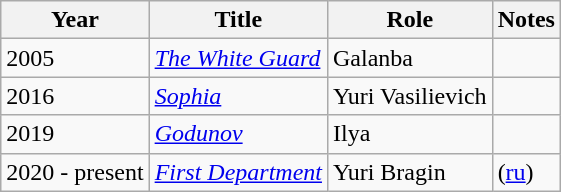<table class="wikitable sortable">
<tr>
<th>Year</th>
<th>Title</th>
<th>Role</th>
<th>Notes</th>
</tr>
<tr>
<td>2005</td>
<td><em><a href='#'>The White Guard</a></em></td>
<td>Galanba</td>
<td></td>
</tr>
<tr>
<td>2016</td>
<td><em><a href='#'>Sophia</a></em></td>
<td>Yuri Vasilievich</td>
<td></td>
</tr>
<tr>
<td>2019</td>
<td><em><a href='#'>Godunov</a></em></td>
<td>Ilya</td>
<td></td>
</tr>
<tr>
<td>2020 - present</td>
<td><em><a href='#'>First Department</a></em></td>
<td>Yuri Bragin</td>
<td>(<a href='#'>ru</a>)</td>
</tr>
</table>
